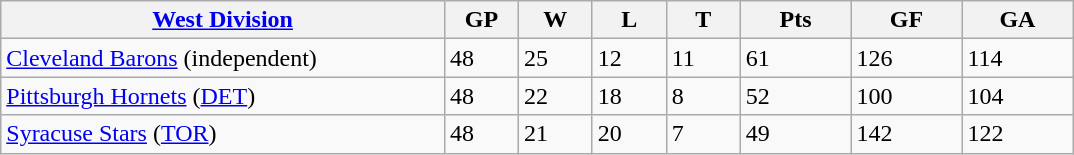<table class="wikitable">
<tr>
<th bgcolor="#DDDDFF" width="30%"><a href='#'>West Division</a></th>
<th bgcolor="#DDDDFF" width="5%">GP</th>
<th bgcolor="#DDDDFF" width="5%">W</th>
<th bgcolor="#DDDDFF" width="5%">L</th>
<th bgcolor="#DDDDFF" width="5%">T</th>
<th bgcolor="#DDDDFF" width="7.5%">Pts</th>
<th bgcolor="#DDDDFF" width="7.5%">GF</th>
<th bgcolor="#DDDDFF" width="7.5%">GA</th>
</tr>
<tr>
<td><a href='#'>Cleveland Barons</a> (independent)</td>
<td>48</td>
<td>25</td>
<td>12</td>
<td>11</td>
<td>61</td>
<td>126</td>
<td>114</td>
</tr>
<tr>
<td><a href='#'>Pittsburgh Hornets</a> (<a href='#'>DET</a>)</td>
<td>48</td>
<td>22</td>
<td>18</td>
<td>8</td>
<td>52</td>
<td>100</td>
<td>104</td>
</tr>
<tr>
<td><a href='#'>Syracuse Stars</a> (<a href='#'>TOR</a>)</td>
<td>48</td>
<td>21</td>
<td>20</td>
<td>7</td>
<td>49</td>
<td>142</td>
<td>122</td>
</tr>
</table>
